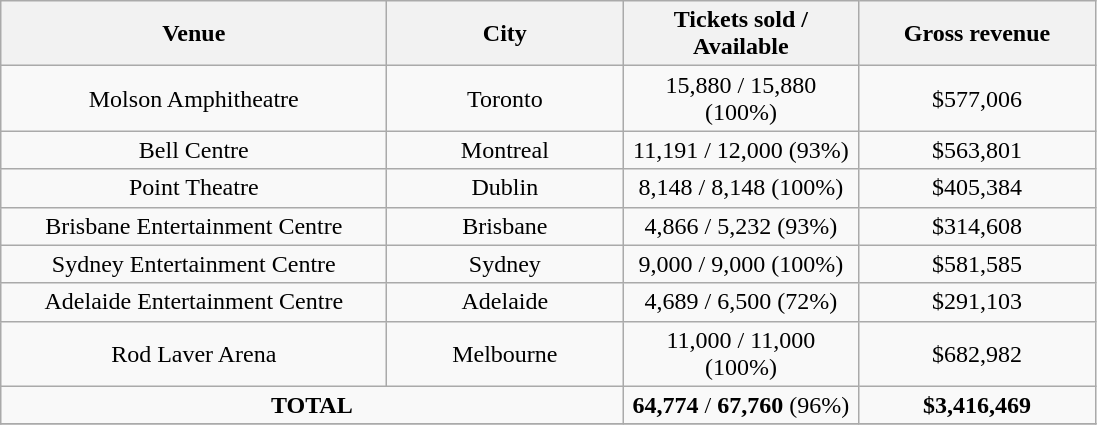<table class="wikitable" style="text-align:center">
<tr>
<th style="width:250px;">Venue</th>
<th style="width:150px;">City</th>
<th style="width:150px;">Tickets sold / Available</th>
<th style="width:150px;">Gross revenue</th>
</tr>
<tr>
<td>Molson Amphitheatre</td>
<td>Toronto</td>
<td>15,880 / 15,880 (100%)</td>
<td>$577,006</td>
</tr>
<tr>
<td>Bell Centre</td>
<td>Montreal</td>
<td>11,191 / 12,000 (93%)</td>
<td>$563,801</td>
</tr>
<tr>
<td>Point Theatre</td>
<td>Dublin</td>
<td>8,148 / 8,148 (100%)</td>
<td>$405,384</td>
</tr>
<tr>
<td>Brisbane Entertainment Centre</td>
<td>Brisbane</td>
<td>4,866 / 5,232 (93%)</td>
<td>$314,608</td>
</tr>
<tr>
<td>Sydney Entertainment Centre</td>
<td>Sydney</td>
<td>9,000 / 9,000 (100%)</td>
<td>$581,585</td>
</tr>
<tr>
<td>Adelaide Entertainment Centre</td>
<td>Adelaide</td>
<td>4,689 / 6,500 (72%)</td>
<td>$291,103</td>
</tr>
<tr>
<td>Rod Laver Arena</td>
<td>Melbourne</td>
<td>11,000 / 11,000 (100%)</td>
<td>$682,982</td>
</tr>
<tr>
<td colspan="2"><strong>TOTAL</strong></td>
<td><strong>64,774</strong> / <strong>67,760</strong> (96%)</td>
<td><strong>$3,416,469</strong></td>
</tr>
<tr>
</tr>
</table>
